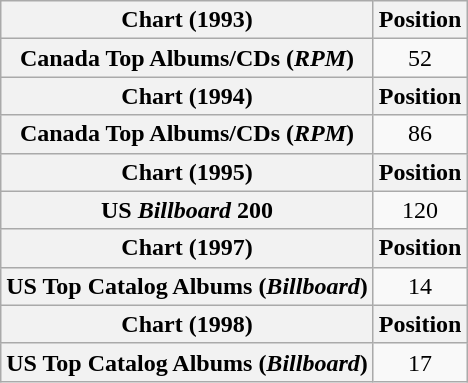<table class="wikitable plainrowheaders" style="text-align:center">
<tr>
<th scope="col">Chart (1993)</th>
<th scope="col">Position</th>
</tr>
<tr>
<th scope="row">Canada Top Albums/CDs (<em>RPM</em>)</th>
<td>52</td>
</tr>
<tr>
<th scope="col">Chart (1994)</th>
<th scope="col">Position</th>
</tr>
<tr>
<th scope="row">Canada Top Albums/CDs (<em>RPM</em>)</th>
<td>86</td>
</tr>
<tr>
<th scope="col">Chart (1995)</th>
<th scope="col">Position</th>
</tr>
<tr>
<th scope="row">US <em>Billboard</em> 200</th>
<td>120</td>
</tr>
<tr>
<th scope="col">Chart (1997)</th>
<th scope="col">Position</th>
</tr>
<tr>
<th scope="row">US Top Catalog Albums (<em>Billboard</em>)</th>
<td>14</td>
</tr>
<tr>
<th scope="col">Chart (1998)</th>
<th scope="col">Position</th>
</tr>
<tr>
<th scope="row">US Top Catalog Albums (<em>Billboard</em>)</th>
<td>17</td>
</tr>
</table>
